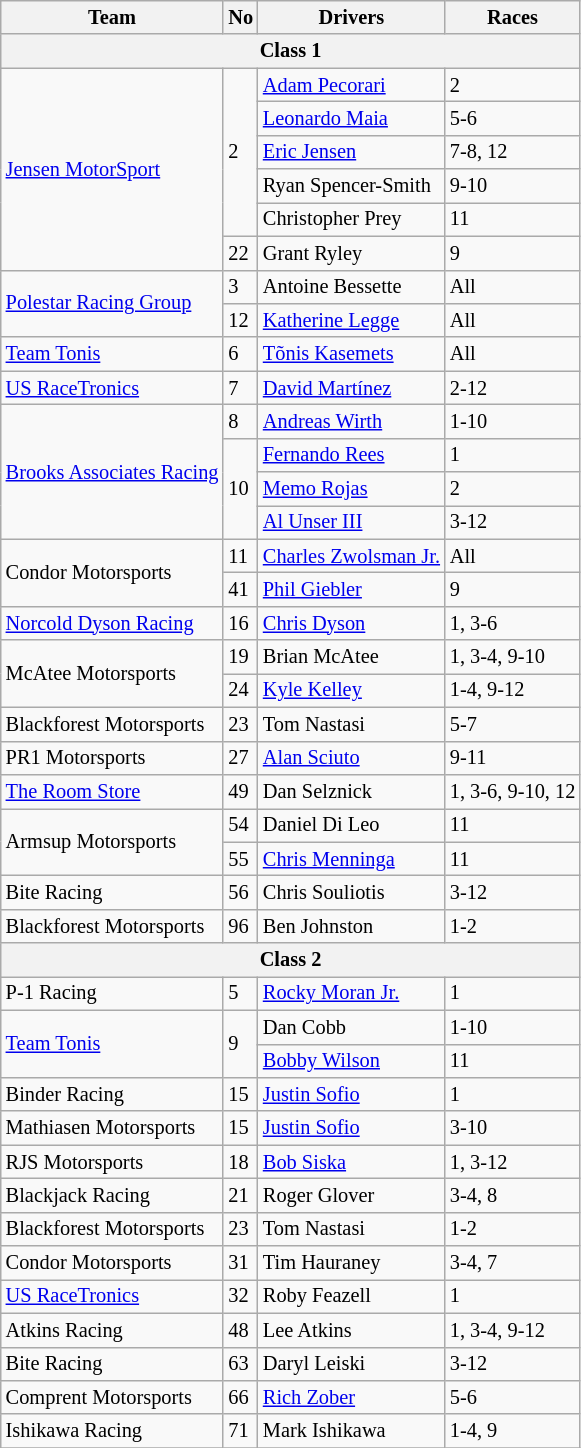<table class="wikitable" style="font-size: 85%;">
<tr>
<th>Team</th>
<th>No</th>
<th>Drivers</th>
<th>Races</th>
</tr>
<tr>
<th colspan=4>Class 1</th>
</tr>
<tr>
<td rowspan=6><a href='#'>Jensen MotorSport</a></td>
<td rowspan=5>2</td>
<td> <a href='#'>Adam Pecorari</a></td>
<td>2</td>
</tr>
<tr>
<td> <a href='#'>Leonardo Maia</a></td>
<td>5-6</td>
</tr>
<tr>
<td> <a href='#'>Eric Jensen</a></td>
<td>7-8, 12</td>
</tr>
<tr>
<td> Ryan Spencer-Smith</td>
<td>9-10</td>
</tr>
<tr>
<td> Christopher Prey</td>
<td>11</td>
</tr>
<tr>
<td>22</td>
<td> Grant Ryley</td>
<td>9</td>
</tr>
<tr>
<td rowspan=2><a href='#'>Polestar Racing Group</a></td>
<td>3</td>
<td> Antoine Bessette</td>
<td>All</td>
</tr>
<tr>
<td>12</td>
<td> <a href='#'>Katherine Legge</a></td>
<td>All</td>
</tr>
<tr>
<td><a href='#'>Team Tonis</a></td>
<td>6</td>
<td> <a href='#'>Tõnis Kasemets</a></td>
<td>All</td>
</tr>
<tr>
<td><a href='#'>US RaceTronics</a></td>
<td>7</td>
<td> <a href='#'>David Martínez</a></td>
<td>2-12</td>
</tr>
<tr>
<td rowspan=4><a href='#'>Brooks Associates Racing</a></td>
<td>8</td>
<td> <a href='#'>Andreas Wirth</a></td>
<td>1-10</td>
</tr>
<tr>
<td rowspan=3>10</td>
<td> <a href='#'>Fernando Rees</a></td>
<td>1</td>
</tr>
<tr>
<td> <a href='#'>Memo Rojas</a></td>
<td>2</td>
</tr>
<tr>
<td> <a href='#'>Al Unser III</a></td>
<td>3-12</td>
</tr>
<tr>
<td rowspan=2>Condor Motorsports</td>
<td>11</td>
<td> <a href='#'>Charles Zwolsman Jr.</a></td>
<td>All</td>
</tr>
<tr>
<td>41</td>
<td> <a href='#'>Phil Giebler</a></td>
<td>9</td>
</tr>
<tr>
<td><a href='#'>Norcold Dyson Racing</a></td>
<td>16</td>
<td> <a href='#'>Chris Dyson</a></td>
<td>1, 3-6</td>
</tr>
<tr>
<td rowspan=2>McAtee Motorsports</td>
<td>19</td>
<td> Brian McAtee</td>
<td>1, 3-4, 9-10</td>
</tr>
<tr>
<td>24</td>
<td> <a href='#'>Kyle Kelley</a></td>
<td>1-4, 9-12</td>
</tr>
<tr>
<td>Blackforest Motorsports</td>
<td>23</td>
<td> Tom Nastasi</td>
<td>5-7</td>
</tr>
<tr>
<td>PR1 Motorsports</td>
<td>27</td>
<td> <a href='#'>Alan Sciuto</a></td>
<td>9-11</td>
</tr>
<tr>
<td><a href='#'>The Room Store</a></td>
<td>49</td>
<td> Dan Selznick</td>
<td>1, 3-6, 9-10, 12</td>
</tr>
<tr>
<td rowspan=2>Armsup Motorsports</td>
<td>54</td>
<td> Daniel Di Leo</td>
<td>11</td>
</tr>
<tr>
<td>55</td>
<td> <a href='#'>Chris Menninga</a></td>
<td>11</td>
</tr>
<tr>
<td>Bite Racing</td>
<td>56</td>
<td> Chris Souliotis</td>
<td>3-12</td>
</tr>
<tr>
<td>Blackforest Motorsports</td>
<td>96</td>
<td> Ben Johnston</td>
<td>1-2</td>
</tr>
<tr>
<th colspan=4>Class 2</th>
</tr>
<tr>
<td>P-1 Racing</td>
<td>5</td>
<td> <a href='#'>Rocky Moran Jr.</a></td>
<td>1</td>
</tr>
<tr>
<td rowspan=2><a href='#'>Team Tonis</a></td>
<td rowspan=2>9</td>
<td> Dan Cobb</td>
<td>1-10</td>
</tr>
<tr>
<td> <a href='#'>Bobby Wilson</a></td>
<td>11</td>
</tr>
<tr>
<td>Binder Racing</td>
<td>15</td>
<td> <a href='#'>Justin Sofio</a></td>
<td>1</td>
</tr>
<tr>
<td>Mathiasen Motorsports</td>
<td>15</td>
<td> <a href='#'>Justin Sofio</a></td>
<td>3-10</td>
</tr>
<tr>
<td>RJS Motorsports</td>
<td>18</td>
<td> <a href='#'>Bob Siska</a></td>
<td>1, 3-12</td>
</tr>
<tr>
<td>Blackjack Racing</td>
<td>21</td>
<td> Roger Glover</td>
<td>3-4, 8</td>
</tr>
<tr>
<td>Blackforest Motorsports</td>
<td>23</td>
<td> Tom Nastasi</td>
<td>1-2</td>
</tr>
<tr>
<td>Condor Motorsports</td>
<td>31</td>
<td> Tim Hauraney</td>
<td>3-4, 7</td>
</tr>
<tr>
<td><a href='#'>US RaceTronics</a></td>
<td>32</td>
<td> Roby Feazell</td>
<td>1</td>
</tr>
<tr>
<td>Atkins Racing</td>
<td>48</td>
<td> Lee Atkins</td>
<td>1, 3-4, 9-12</td>
</tr>
<tr>
<td>Bite Racing</td>
<td>63</td>
<td> Daryl Leiski</td>
<td>3-12</td>
</tr>
<tr>
<td>Comprent Motorsports</td>
<td>66</td>
<td> <a href='#'>Rich Zober</a></td>
<td>5-6</td>
</tr>
<tr>
<td>Ishikawa Racing</td>
<td>71</td>
<td> Mark Ishikawa</td>
<td>1-4, 9</td>
</tr>
<tr>
</tr>
</table>
